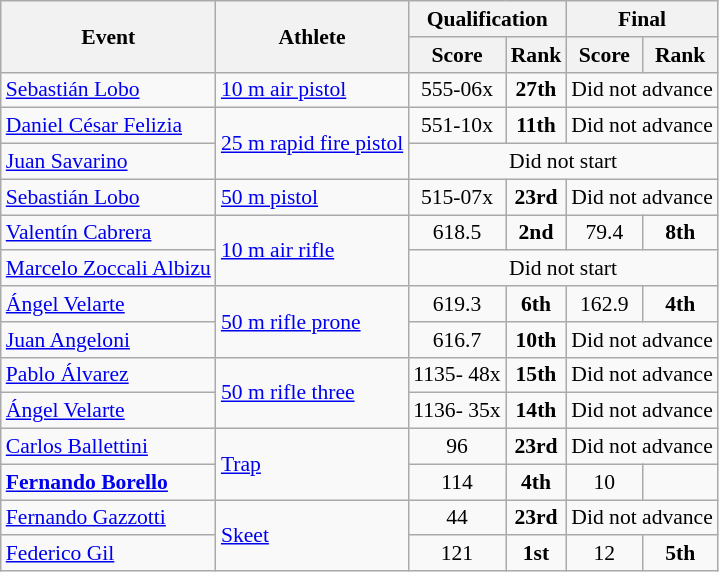<table class="wikitable" border="1" style="font-size:90%">
<tr>
<th rowspan=2>Event</th>
<th rowspan=2>Athlete</th>
<th colspan=2>Qualification</th>
<th colspan=2>Final</th>
</tr>
<tr>
<th>Score</th>
<th>Rank</th>
<th>Score</th>
<th>Rank</th>
</tr>
<tr>
<td><a href='#'>Sebastián Lobo</a></td>
<td><a href='#'>10 m air pistol</a></td>
<td align=center>555-06x</td>
<td align=center><strong>27th</strong></td>
<td align="center" colspan="2">Did not advance</td>
</tr>
<tr>
<td><a href='#'>Daniel César Felizia</a></td>
<td rowspan=2><a href='#'>25 m rapid fire pistol</a></td>
<td align=center>551-10x</td>
<td align=center><strong>11th</strong></td>
<td align="center" colspan="2">Did not advance</td>
</tr>
<tr>
<td><a href='#'>Juan Savarino</a></td>
<td align="center" colspan="4">Did not start</td>
</tr>
<tr>
<td><a href='#'>Sebastián Lobo</a></td>
<td><a href='#'>50 m pistol</a></td>
<td align=center>515-07x</td>
<td align=center><strong>23rd</strong></td>
<td align="center" colspan="2">Did not advance</td>
</tr>
<tr>
<td><a href='#'>Valentín Cabrera</a></td>
<td rowspan=2><a href='#'>10 m air rifle</a></td>
<td align=center>618.5</td>
<td align=center><strong>2nd</strong></td>
<td align=center>79.4</td>
<td align=center><strong>8th</strong></td>
</tr>
<tr>
<td><a href='#'>Marcelo Zoccali Albizu</a></td>
<td align="center" colspan="4">Did not start</td>
</tr>
<tr>
<td><a href='#'>Ángel Velarte</a></td>
<td rowspan=2><a href='#'>50 m rifle prone</a></td>
<td align=center>619.3</td>
<td align=center><strong>6th</strong></td>
<td align=center>162.9</td>
<td align=center><strong>4th</strong></td>
</tr>
<tr>
<td><a href='#'>Juan Angeloni</a></td>
<td align=center>616.7</td>
<td align=center><strong>10th</strong></td>
<td align="center" colspan="2">Did not advance</td>
</tr>
<tr>
<td><a href='#'>Pablo Álvarez</a></td>
<td rowspan=2><a href='#'>50 m rifle three</a></td>
<td align=center>1135- 48x</td>
<td align=center><strong>15th</strong></td>
<td align="center" colspan="2">Did not advance</td>
</tr>
<tr>
<td><a href='#'>Ángel Velarte</a></td>
<td align=center>1136- 35x</td>
<td align=center><strong>14th</strong></td>
<td align="center" colspan="2">Did not advance</td>
</tr>
<tr>
<td><a href='#'>Carlos Ballettini</a></td>
<td rowspan=2><a href='#'>Trap</a></td>
<td align=center>96</td>
<td align=center><strong>23rd</strong></td>
<td align="center" colspan="2">Did not advance</td>
</tr>
<tr>
<td><strong><a href='#'>Fernando Borello</a></strong></td>
<td align=center>114</td>
<td align=center><strong>4th</strong></td>
<td align=center>10</td>
<td align=center></td>
</tr>
<tr>
<td><a href='#'>Fernando Gazzotti</a></td>
<td rowspan=2><a href='#'>Skeet</a></td>
<td align=center>44</td>
<td align=center><strong>23rd</strong></td>
<td align="center" colspan="2">Did not advance</td>
</tr>
<tr>
<td><a href='#'>Federico Gil</a></td>
<td align=center>121</td>
<td align=center><strong>1st</strong></td>
<td align=center>12</td>
<td align=center><strong>5th</strong></td>
</tr>
</table>
